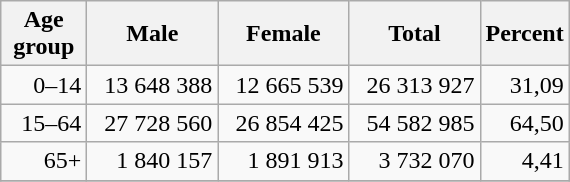<table class="wikitable">
<tr>
<th width="50">Age group</th>
<th width="80pt">Male</th>
<th width="80">Female</th>
<th width="80">Total</th>
<th width="50">Percent</th>
</tr>
<tr>
<td align="right">0–14</td>
<td align="right">13 648 388</td>
<td align="right">12 665 539</td>
<td align="right">26 313 927</td>
<td align="right">31,09</td>
</tr>
<tr>
<td align="right">15–64</td>
<td align="right">27 728 560</td>
<td align="right">26 854 425</td>
<td align="right">54 582 985</td>
<td align="right">64,50</td>
</tr>
<tr>
<td align="right">65+</td>
<td align="right">1 840 157</td>
<td align="right">1 891 913</td>
<td align="right">3 732 070</td>
<td align="right">4,41</td>
</tr>
<tr>
</tr>
</table>
